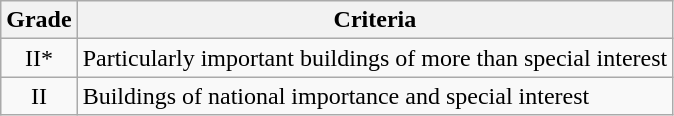<table class="wikitable">
<tr>
<th>Grade</th>
<th>Criteria</th>
</tr>
<tr>
<td align="center" >II*</td>
<td>Particularly important buildings of more than special interest</td>
</tr>
<tr>
<td align="center" >II</td>
<td>Buildings of national importance and special interest</td>
</tr>
</table>
